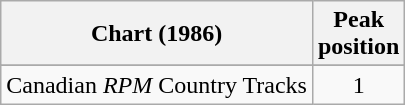<table class="wikitable sortable">
<tr>
<th align="left">Chart (1986)</th>
<th align="center">Peak<br>position</th>
</tr>
<tr>
</tr>
<tr>
<td align="left">Canadian <em>RPM</em> Country Tracks</td>
<td align="center">1</td>
</tr>
</table>
